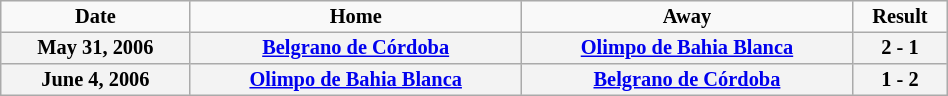<table border="2" cellpadding="2" cellspacing="0" width="50%" style="margin: 0; background: #f9f9f9; border: 1px #aaa solid; border-collapse: collapse; font-size: 85%;">
<tr>
<th width="20%">Date</th>
<th>Home</th>
<th>Away</th>
<th width="10%">Result</th>
</tr>
<tr>
<th bgcolor="F3F3F3">May 31, 2006</th>
<th bgcolor="F3F3F3"><a href='#'>Belgrano de Córdoba</a></th>
<th bgcolor="F3F3F3"><a href='#'>Olimpo de Bahia Blanca</a></th>
<th bgcolor="F3F3F3">2 - 1</th>
</tr>
<tr>
<th bgcolor="F3F3F3">June 4, 2006</th>
<th bgcolor="F3F3F3"><a href='#'>Olimpo de Bahia Blanca</a></th>
<th bgcolor="F3F3F3"><a href='#'>Belgrano de Córdoba</a></th>
<th bgcolor="F3F3F3">1 - 2</th>
</tr>
</table>
